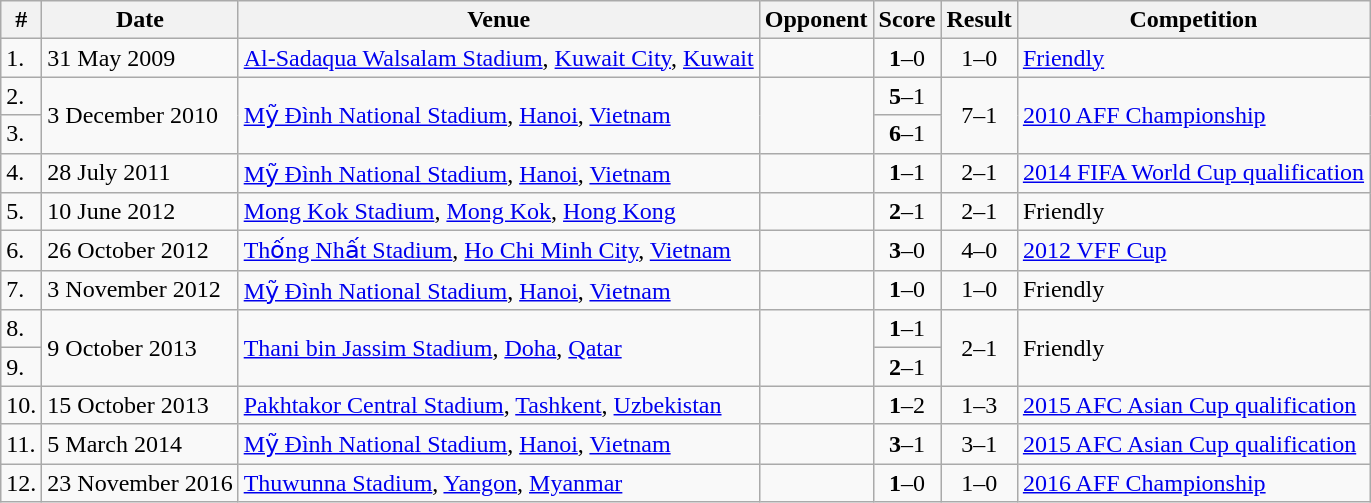<table class="wikitable">
<tr>
<th>#</th>
<th>Date</th>
<th>Venue</th>
<th>Opponent</th>
<th>Score</th>
<th>Result</th>
<th>Competition</th>
</tr>
<tr>
<td>1.</td>
<td>31 May 2009</td>
<td><a href='#'>Al-Sadaqua Walsalam Stadium</a>, <a href='#'>Kuwait City</a>, <a href='#'>Kuwait</a></td>
<td></td>
<td align=center><strong>1</strong>–0</td>
<td align=center>1–0</td>
<td><a href='#'>Friendly</a></td>
</tr>
<tr>
<td>2.</td>
<td rowspan=2>3 December 2010</td>
<td rowspan=2><a href='#'>Mỹ Đình National Stadium</a>, <a href='#'>Hanoi</a>, <a href='#'>Vietnam</a></td>
<td rowspan=2></td>
<td align=center><strong>5</strong>–1</td>
<td rowspan=2 align=center>7–1</td>
<td rowspan=2><a href='#'>2010 AFF Championship</a></td>
</tr>
<tr>
<td>3.</td>
<td align=center><strong>6</strong>–1</td>
</tr>
<tr>
<td>4.</td>
<td>28 July 2011</td>
<td><a href='#'>Mỹ Đình National Stadium</a>, <a href='#'>Hanoi</a>, <a href='#'>Vietnam</a></td>
<td></td>
<td align=center><strong>1</strong>–1</td>
<td align=center>2–1</td>
<td><a href='#'>2014 FIFA World Cup qualification</a></td>
</tr>
<tr>
<td>5.</td>
<td>10 June 2012</td>
<td><a href='#'>Mong Kok Stadium</a>, <a href='#'>Mong Kok</a>, <a href='#'>Hong Kong</a></td>
<td></td>
<td align=center><strong>2</strong>–1</td>
<td align=center>2–1</td>
<td>Friendly</td>
</tr>
<tr>
<td>6.</td>
<td>26 October 2012</td>
<td><a href='#'>Thống Nhất Stadium</a>, <a href='#'>Ho Chi Minh City</a>, <a href='#'>Vietnam</a></td>
<td></td>
<td align=center><strong>3</strong>–0</td>
<td align=center>4–0</td>
<td><a href='#'>2012 VFF Cup</a></td>
</tr>
<tr>
<td>7.</td>
<td>3 November 2012</td>
<td><a href='#'>Mỹ Đình National Stadium</a>, <a href='#'>Hanoi</a>, <a href='#'>Vietnam</a></td>
<td></td>
<td align=center><strong>1</strong>–0</td>
<td align=center>1–0</td>
<td>Friendly</td>
</tr>
<tr>
<td>8.</td>
<td rowspan=2>9 October 2013</td>
<td rowspan=2><a href='#'>Thani bin Jassim Stadium</a>, <a href='#'>Doha</a>, <a href='#'>Qatar</a></td>
<td rowspan=2></td>
<td align=center><strong>1</strong>–1</td>
<td rowspan=2 align=center>2–1</td>
<td rowspan=2>Friendly</td>
</tr>
<tr>
<td>9.</td>
<td align=center><strong>2</strong>–1</td>
</tr>
<tr>
<td>10.</td>
<td>15 October 2013</td>
<td><a href='#'>Pakhtakor Central Stadium</a>, <a href='#'>Tashkent</a>, <a href='#'>Uzbekistan</a></td>
<td></td>
<td align=center><strong>1</strong>–2</td>
<td align=center>1–3</td>
<td><a href='#'>2015 AFC Asian Cup qualification</a></td>
</tr>
<tr>
<td>11.</td>
<td>5 March 2014</td>
<td><a href='#'>Mỹ Đình National Stadium</a>, <a href='#'>Hanoi</a>, <a href='#'>Vietnam</a></td>
<td></td>
<td align=center><strong>3</strong>–1</td>
<td align=center>3–1</td>
<td><a href='#'>2015 AFC Asian Cup qualification</a></td>
</tr>
<tr>
<td>12.</td>
<td>23 November 2016</td>
<td><a href='#'>Thuwunna Stadium</a>, <a href='#'>Yangon</a>, <a href='#'>Myanmar</a></td>
<td></td>
<td align=center><strong>1</strong>–0</td>
<td align=center>1–0</td>
<td><a href='#'>2016 AFF Championship</a></td>
</tr>
</table>
